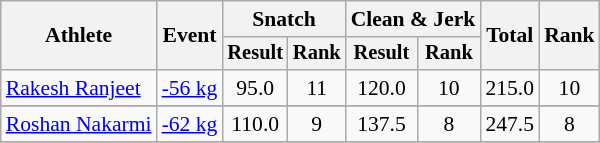<table class="wikitable" style="font-size:90%">
<tr>
<th rowspan="2">Athlete</th>
<th rowspan="2">Event</th>
<th colspan="2">Snatch</th>
<th colspan="2">Clean & Jerk</th>
<th rowspan="2">Total</th>
<th rowspan="2">Rank</th>
</tr>
<tr style="font-size:95%">
<th>Result</th>
<th>Rank</th>
<th>Result</th>
<th>Rank</th>
</tr>
<tr align=center>
<td align=left><a href='#'>Rakesh Ranjeet</a></td>
<td><a href='#'>-56 kg</a></td>
<td>95.0</td>
<td>11</td>
<td>120.0</td>
<td>10</td>
<td>215.0</td>
<td>10</td>
</tr>
<tr>
</tr>
<tr align=center>
<td align=left><a href='#'>Roshan Nakarmi</a></td>
<td><a href='#'>-62 kg</a></td>
<td>110.0</td>
<td>9</td>
<td>137.5</td>
<td>8</td>
<td>247.5</td>
<td>8</td>
</tr>
<tr>
</tr>
</table>
